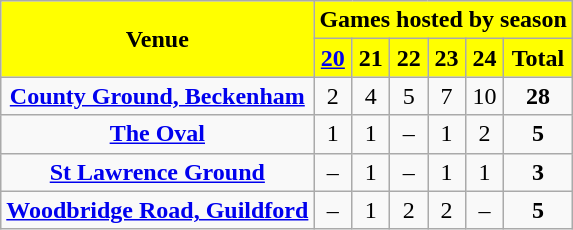<table class="wikitable" style="font-size:100%">
<tr>
<th rowspan=2 style="background:yellow; color:black">Venue</th>
<th colspan=6 style="background:yellow; color:black">Games hosted by season</th>
</tr>
<tr align=center style="background:yellow;">
<td><strong><a href='#'><span>20</span></a></strong></td>
<td><strong><span>21</span></strong></td>
<td><strong><span>22</span></strong></td>
<td><strong><span>23</span></strong></td>
<td><strong><span>24</span></strong></td>
<td style="color:black"><strong>Total</strong></td>
</tr>
<tr align=center>
<td><strong><a href='#'>County Ground, Beckenham</a></strong></td>
<td>2</td>
<td>4</td>
<td>5</td>
<td>7</td>
<td>10</td>
<td><strong>28</strong></td>
</tr>
<tr align=center>
<td><strong><a href='#'>The Oval</a></strong></td>
<td>1</td>
<td>1</td>
<td>–</td>
<td>1</td>
<td>2</td>
<td><strong>5</strong></td>
</tr>
<tr align=center>
<td><strong><a href='#'>St Lawrence Ground</a></strong></td>
<td>–</td>
<td>1</td>
<td>–</td>
<td>1</td>
<td>1</td>
<td><strong>3</strong></td>
</tr>
<tr align=center>
<td><strong><a href='#'>Woodbridge Road, Guildford</a></strong></td>
<td>–</td>
<td>1</td>
<td>2</td>
<td>2</td>
<td>–</td>
<td><strong>5</strong></td>
</tr>
</table>
